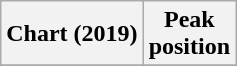<table class="wikitable plainrowheaders" style="text-align:center">
<tr>
<th scope="col">Chart (2019)</th>
<th scope="col">Peak<br>position</th>
</tr>
<tr>
</tr>
</table>
